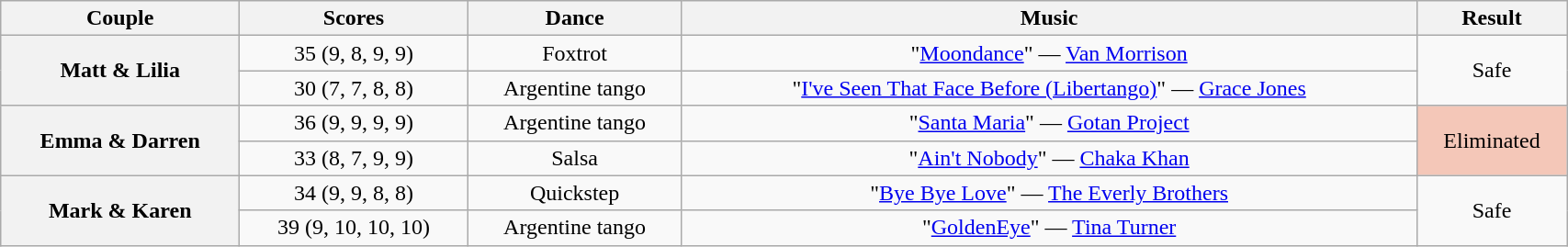<table class="wikitable sortable" style="text-align:center; width:90%">
<tr>
<th scope="col">Couple</th>
<th scope="col">Scores</th>
<th scope="col" class="unsortable">Dance</th>
<th scope="col" class="unsortable">Music</th>
<th scope="col" class="unsortable">Result</th>
</tr>
<tr>
<th scope="row" rowspan=2>Matt & Lilia</th>
<td>35 (9, 8, 9, 9)</td>
<td>Foxtrot</td>
<td>"<a href='#'>Moondance</a>" — <a href='#'>Van Morrison</a></td>
<td rowspan=2>Safe</td>
</tr>
<tr>
<td>30 (7, 7, 8, 8)</td>
<td>Argentine tango</td>
<td>"<a href='#'>I've Seen That Face Before (Libertango)</a>" — <a href='#'>Grace Jones</a></td>
</tr>
<tr>
<th scope="row" rowspan=2>Emma & Darren</th>
<td>36 (9, 9, 9, 9)</td>
<td>Argentine tango</td>
<td>"<a href='#'>Santa Maria</a>" — <a href='#'>Gotan Project</a></td>
<td rowspan=2 bgcolor="f4c7b8">Eliminated</td>
</tr>
<tr>
<td>33 (8, 7, 9, 9)</td>
<td>Salsa</td>
<td>"<a href='#'>Ain't Nobody</a>" — <a href='#'>Chaka Khan</a></td>
</tr>
<tr>
<th scope="row" rowspan=2>Mark & Karen</th>
<td>34 (9, 9, 8, 8)</td>
<td>Quickstep</td>
<td>"<a href='#'>Bye Bye Love</a>" — <a href='#'>The Everly Brothers</a></td>
<td rowspan=2>Safe</td>
</tr>
<tr>
<td>39 (9, 10, 10, 10)</td>
<td>Argentine tango</td>
<td>"<a href='#'>GoldenEye</a>" — <a href='#'>Tina Turner</a></td>
</tr>
</table>
